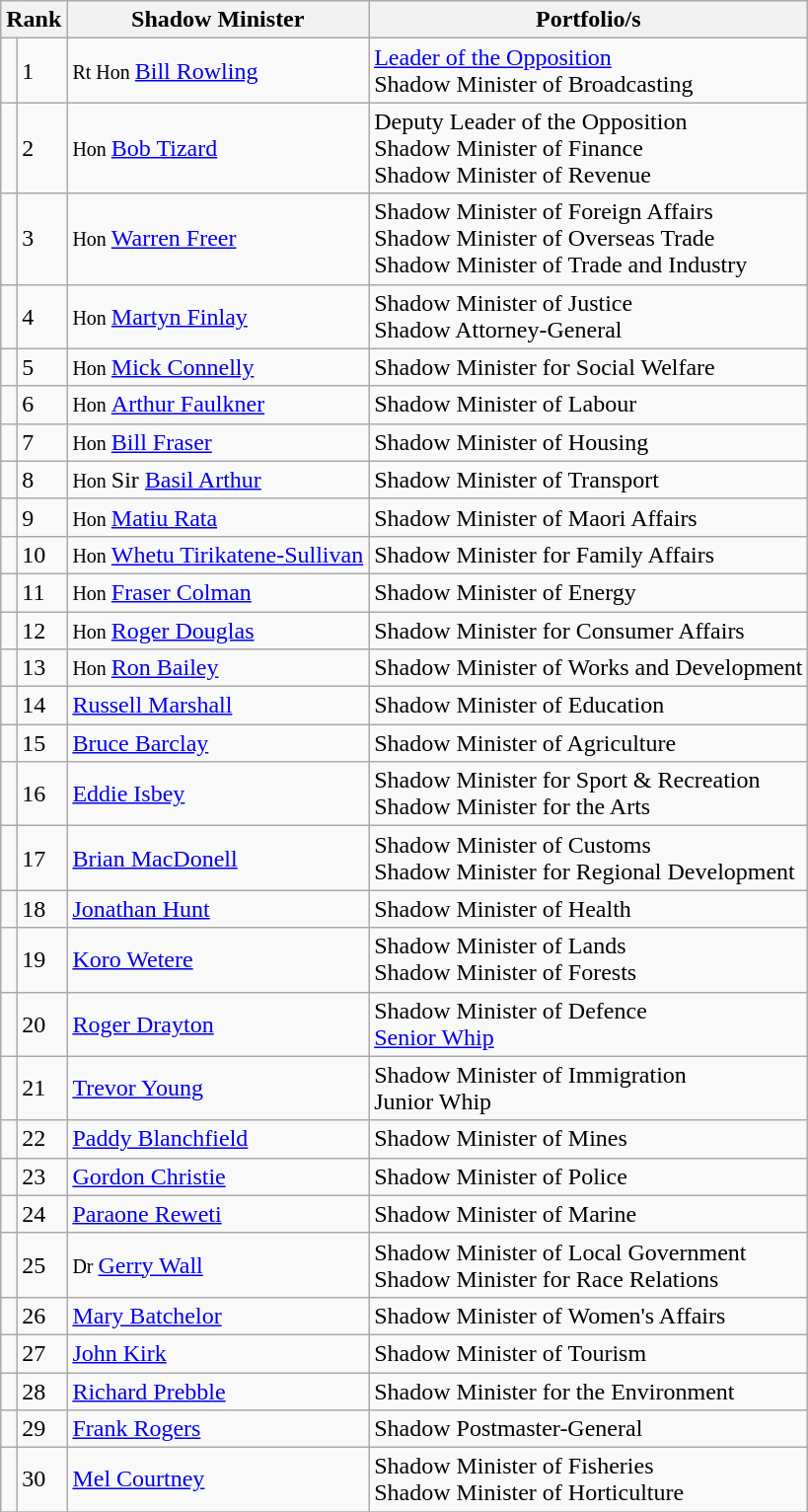<table class="wikitable">
<tr>
<th colspan="2">Rank</th>
<th>Shadow Minister</th>
<th>Portfolio/s</th>
</tr>
<tr>
<td bgcolor=></td>
<td>1</td>
<td><small>Rt Hon </small><a href='#'>Bill Rowling</a></td>
<td><a href='#'>Leader of the Opposition</a><br>Shadow Minister of Broadcasting</td>
</tr>
<tr>
<td bgcolor=></td>
<td>2</td>
<td><small>Hon </small><a href='#'>Bob Tizard</a></td>
<td>Deputy Leader of the Opposition<br>Shadow Minister of Finance<br>Shadow Minister of Revenue</td>
</tr>
<tr>
<td bgcolor=></td>
<td>3</td>
<td><small>Hon </small><a href='#'>Warren Freer</a></td>
<td>Shadow Minister of Foreign Affairs<br>Shadow Minister of Overseas Trade<br>Shadow Minister of Trade and Industry</td>
</tr>
<tr>
<td bgcolor=></td>
<td>4</td>
<td><small>Hon </small><a href='#'>Martyn Finlay</a></td>
<td>Shadow Minister of Justice<br>Shadow Attorney-General</td>
</tr>
<tr>
<td bgcolor=></td>
<td>5</td>
<td><small>Hon </small><a href='#'>Mick Connelly</a></td>
<td>Shadow Minister for Social Welfare</td>
</tr>
<tr>
<td bgcolor=></td>
<td>6</td>
<td><small>Hon </small><a href='#'>Arthur Faulkner</a></td>
<td>Shadow Minister of Labour</td>
</tr>
<tr>
<td bgcolor=></td>
<td>7</td>
<td><small>Hon </small><a href='#'>Bill Fraser</a></td>
<td>Shadow Minister of Housing</td>
</tr>
<tr>
<td bgcolor=></td>
<td>8</td>
<td><small>Hon </small> Sir <a href='#'>Basil Arthur</a></td>
<td>Shadow Minister of Transport</td>
</tr>
<tr>
<td bgcolor=></td>
<td>9</td>
<td><small>Hon </small><a href='#'>Matiu Rata</a></td>
<td>Shadow Minister of Maori Affairs</td>
</tr>
<tr>
<td bgcolor=></td>
<td>10</td>
<td><small>Hon </small><a href='#'>Whetu Tirikatene-Sullivan</a></td>
<td>Shadow Minister for Family Affairs</td>
</tr>
<tr>
<td bgcolor=></td>
<td>11</td>
<td><small>Hon </small><a href='#'>Fraser Colman</a></td>
<td>Shadow Minister of Energy</td>
</tr>
<tr>
<td bgcolor=></td>
<td>12</td>
<td><small>Hon </small><a href='#'>Roger Douglas</a></td>
<td>Shadow Minister for Consumer Affairs</td>
</tr>
<tr>
<td bgcolor=></td>
<td>13</td>
<td><small>Hon </small><a href='#'>Ron Bailey</a></td>
<td>Shadow Minister of Works and Development</td>
</tr>
<tr>
<td bgcolor=></td>
<td>14</td>
<td><a href='#'>Russell Marshall</a></td>
<td>Shadow Minister of Education</td>
</tr>
<tr>
<td bgcolor=></td>
<td>15</td>
<td><a href='#'>Bruce Barclay</a></td>
<td>Shadow Minister of Agriculture</td>
</tr>
<tr>
<td bgcolor=></td>
<td>16</td>
<td><a href='#'>Eddie Isbey</a></td>
<td>Shadow Minister for Sport & Recreation<br>Shadow Minister for the Arts</td>
</tr>
<tr>
<td bgcolor=></td>
<td>17</td>
<td><a href='#'>Brian MacDonell</a></td>
<td>Shadow Minister of Customs<br>Shadow Minister for Regional Development</td>
</tr>
<tr>
<td bgcolor=></td>
<td>18</td>
<td><a href='#'>Jonathan Hunt</a></td>
<td>Shadow Minister of Health</td>
</tr>
<tr>
<td bgcolor=></td>
<td>19</td>
<td><a href='#'>Koro Wetere</a></td>
<td>Shadow Minister of Lands<br>Shadow Minister of Forests</td>
</tr>
<tr>
<td bgcolor=></td>
<td>20</td>
<td><a href='#'>Roger Drayton</a></td>
<td>Shadow Minister of Defence<br><a href='#'>Senior Whip</a></td>
</tr>
<tr>
<td bgcolor=></td>
<td>21</td>
<td><a href='#'>Trevor Young</a></td>
<td>Shadow Minister of Immigration<br>Junior Whip</td>
</tr>
<tr>
<td bgcolor=></td>
<td>22</td>
<td><a href='#'>Paddy Blanchfield</a></td>
<td>Shadow Minister of Mines</td>
</tr>
<tr>
<td bgcolor=></td>
<td>23</td>
<td><a href='#'>Gordon Christie</a></td>
<td>Shadow Minister of Police</td>
</tr>
<tr>
<td bgcolor=></td>
<td>24</td>
<td><a href='#'>Paraone Reweti</a></td>
<td>Shadow Minister of Marine</td>
</tr>
<tr>
<td bgcolor=></td>
<td>25</td>
<td><small>Dr </small><a href='#'>Gerry Wall</a></td>
<td>Shadow Minister of Local Government<br>Shadow Minister for Race Relations</td>
</tr>
<tr>
<td bgcolor=></td>
<td>26</td>
<td><a href='#'>Mary Batchelor</a></td>
<td>Shadow Minister of Women's Affairs</td>
</tr>
<tr>
<td bgcolor=></td>
<td>27</td>
<td><a href='#'>John Kirk</a></td>
<td>Shadow Minister of Tourism</td>
</tr>
<tr>
<td bgcolor=></td>
<td>28</td>
<td><a href='#'>Richard Prebble</a></td>
<td>Shadow Minister for the Environment</td>
</tr>
<tr>
<td bgcolor=></td>
<td>29</td>
<td><a href='#'>Frank Rogers</a></td>
<td>Shadow Postmaster-General</td>
</tr>
<tr>
<td bgcolor=></td>
<td>30</td>
<td><a href='#'>Mel Courtney</a></td>
<td>Shadow Minister of Fisheries<br>Shadow Minister of Horticulture</td>
</tr>
<tr>
</tr>
</table>
